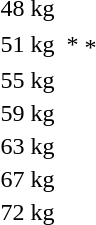<table>
<tr>
<td rowspan=2>48 kg<br></td>
<td rowspan=2></td>
<td rowspan=2></td>
<td></td>
</tr>
<tr>
<td></td>
</tr>
<tr>
<td rowspan=2>51 kg<br></td>
<td rowspan=2></td>
<td rowspan=2>*</td>
<td></td>
</tr>
<tr>
<td>*</td>
</tr>
<tr>
<td rowspan=2>55 kg<br></td>
<td rowspan=2></td>
<td rowspan=2></td>
<td></td>
</tr>
<tr>
<td></td>
</tr>
<tr>
<td rowspan=2>59 kg<br></td>
<td rowspan=2></td>
<td rowspan=2></td>
<td></td>
</tr>
<tr>
<td></td>
</tr>
<tr>
<td rowspan=2>63 kg<br></td>
<td rowspan=2></td>
<td rowspan=2></td>
<td></td>
</tr>
<tr>
<td></td>
</tr>
<tr>
<td rowspan=2>67 kg<br></td>
<td rowspan=2></td>
<td rowspan=2></td>
<td></td>
</tr>
<tr>
<td></td>
</tr>
<tr>
<td rowspan=2>72 kg<br></td>
<td rowspan=2></td>
<td rowspan=2></td>
<td></td>
</tr>
<tr>
<td></td>
</tr>
</table>
